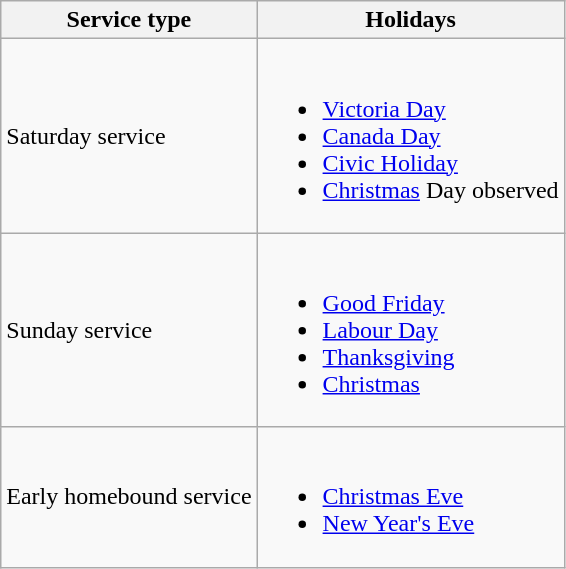<table class="wikitable">
<tr>
<th>Service type</th>
<th>Holidays</th>
</tr>
<tr>
<td>Saturday service</td>
<td><br><ul><li><a href='#'>Victoria Day</a></li><li><a href='#'>Canada Day</a></li><li><a href='#'>Civic Holiday</a></li><li><a href='#'>Christmas</a> Day observed</li></ul></td>
</tr>
<tr>
<td>Sunday service</td>
<td><br><ul><li><a href='#'>Good Friday</a></li><li><a href='#'>Labour Day</a></li><li><a href='#'>Thanksgiving</a></li><li><a href='#'>Christmas</a></li></ul></td>
</tr>
<tr>
<td>Early homebound service</td>
<td><br><ul><li><a href='#'>Christmas Eve</a></li><li><a href='#'>New Year's Eve</a></li></ul></td>
</tr>
</table>
